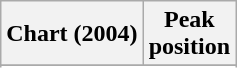<table class="wikitable sortable plainrowheaders" style="text-align:center">
<tr>
<th>Chart (2004)</th>
<th>Peak<br>position</th>
</tr>
<tr>
</tr>
<tr>
</tr>
</table>
